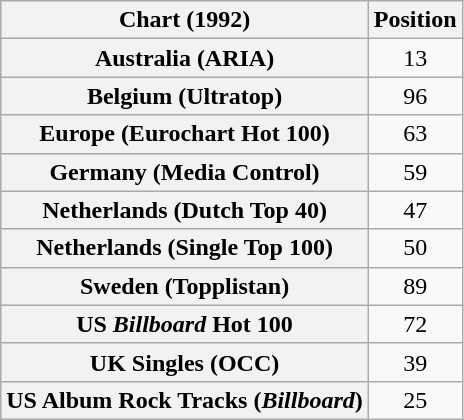<table class="wikitable sortable plainrowheaders" style="text-align:center">
<tr>
<th>Chart (1992)</th>
<th>Position</th>
</tr>
<tr>
<th scope="row">Australia (ARIA)</th>
<td>13</td>
</tr>
<tr>
<th scope="row">Belgium (Ultratop)</th>
<td>96</td>
</tr>
<tr>
<th scope="row">Europe (Eurochart Hot 100)</th>
<td>63</td>
</tr>
<tr>
<th scope="row">Germany (Media Control)</th>
<td>59</td>
</tr>
<tr>
<th scope="row">Netherlands (Dutch Top 40)</th>
<td>47</td>
</tr>
<tr>
<th scope="row">Netherlands (Single Top 100)</th>
<td>50</td>
</tr>
<tr>
<th scope="row">Sweden (Topplistan)</th>
<td>89</td>
</tr>
<tr>
<th scope="row">US <em>Billboard</em> Hot 100</th>
<td>72</td>
</tr>
<tr>
<th scope="row">UK Singles (OCC)</th>
<td>39</td>
</tr>
<tr>
<th scope="row">US Album Rock Tracks (<em>Billboard</em>)</th>
<td>25</td>
</tr>
</table>
